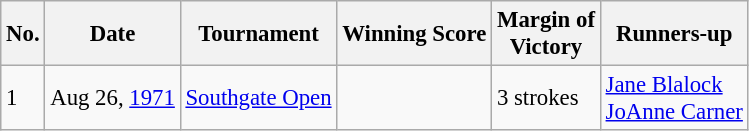<table class="wikitable" style="font-size:95%;">
<tr>
<th>No.</th>
<th>Date</th>
<th>Tournament</th>
<th>Winning Score</th>
<th>Margin of<br>Victory</th>
<th>Runners-up</th>
</tr>
<tr>
<td>1</td>
<td>Aug 26, <a href='#'>1971</a></td>
<td><a href='#'>Southgate Open</a></td>
<td></td>
<td>3 strokes</td>
<td> <a href='#'>Jane Blalock</a><br> <a href='#'>JoAnne Carner</a></td>
</tr>
</table>
